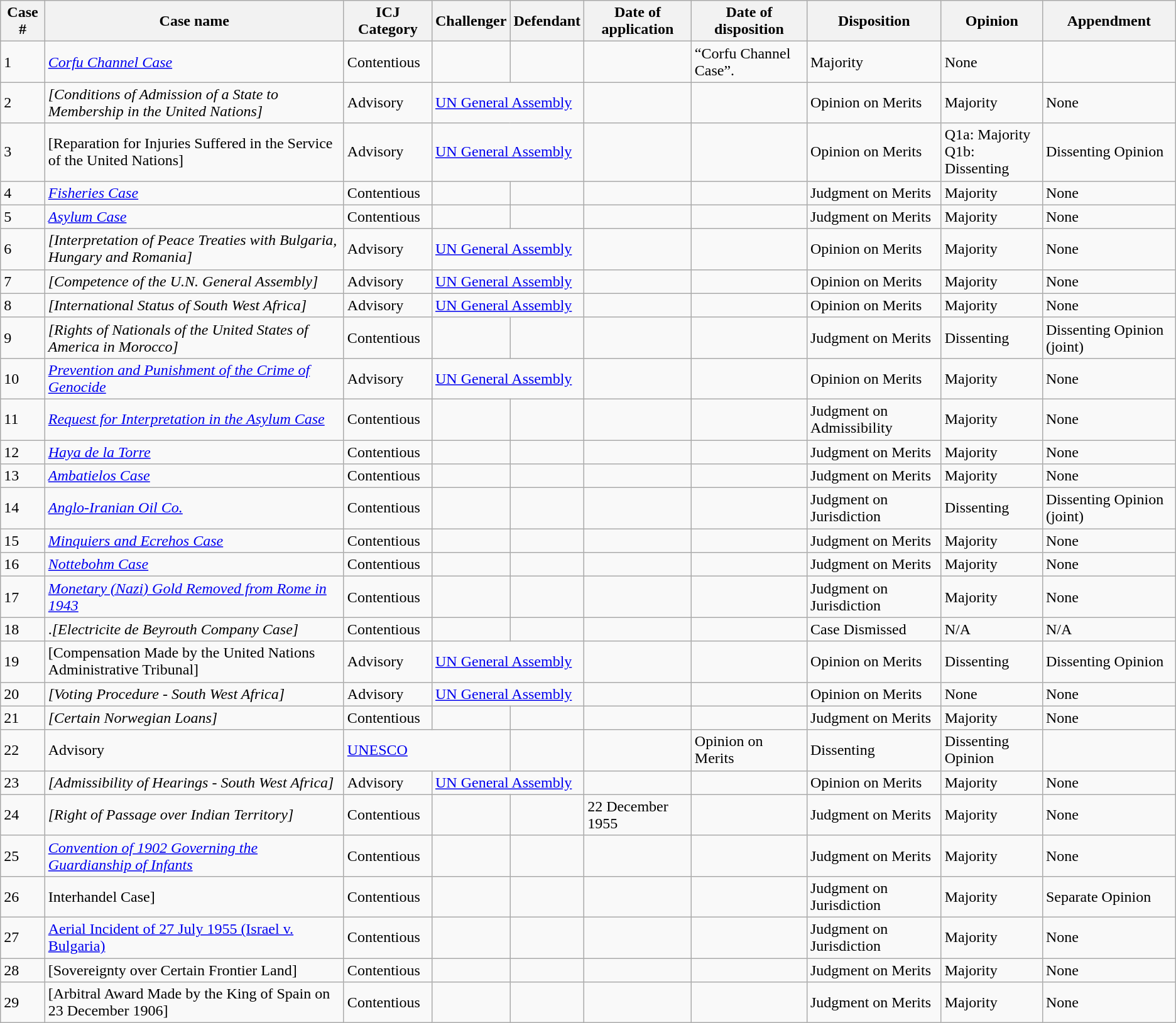<table class="wikitable sortable" style="text-align:left" style="font-size: 92%;">
<tr>
<th>Case #</th>
<th>Case name</th>
<th>ICJ Category</th>
<th>Challenger</th>
<th>Defendant</th>
<th>Date of application</th>
<th>Date of disposition</th>
<th>Disposition</th>
<th>Opinion</th>
<th>Appendment</th>
</tr>
<tr>
<td>1</td>
<td> <em><a href='#'>Corfu Channel Case</a></em></td>
<td>Contentious</td>
<td></td>
<td></td>
<td></td>
<td> “Corfu Channel Case”. </td>
<td>Majority</td>
<td>None</td>
</tr>
<tr>
<td>2</td>
<td><em> [Conditions of Admission of a State to Membership in the United Nations]</em></td>
<td>Advisory</td>
<td colspan="2"> <a href='#'>UN General Assembly</a></td>
<td></td>
<td></td>
<td> Opinion on Merits</td>
<td>Majority</td>
<td>None</td>
</tr>
<tr>
<td>3</td>
<td> [Reparation for Injuries Suffered in the Service of the United Nations]</td>
<td>Advisory</td>
<td colspan="2"> <a href='#'>UN General Assembly</a></td>
<td></td>
<td></td>
<td> Opinion on Merits</td>
<td>Q1a: Majority<br>Q1b: Dissenting</td>
<td> Dissenting Opinion</td>
</tr>
<tr>
<td>4</td>
<td>  <em><a href='#'>Fisheries Case</a></em></td>
<td>Contentious</td>
<td></td>
<td></td>
<td></td>
<td></td>
<td>  Judgment on Merits</td>
<td>Majority</td>
<td>None</td>
</tr>
<tr>
<td>5</td>
<td>   <em><a href='#'>Asylum Case</a></em></td>
<td>Contentious</td>
<td></td>
<td></td>
<td></td>
<td></td>
<td>  Judgment on Merits</td>
<td>Majority</td>
<td>None</td>
</tr>
<tr>
<td>6</td>
<td> <em>[Interpretation of Peace Treaties with Bulgaria, Hungary and Romania]</em></td>
<td>Advisory</td>
<td colspan="2"> <a href='#'>UN General Assembly</a></td>
<td></td>
<td></td>
<td> Opinion on Merits <br> </td>
<td>Majority</td>
<td>None</td>
</tr>
<tr>
<td>7</td>
<td> <em>[Competence of the U.N. General Assembly]</em></td>
<td>Advisory</td>
<td colspan="2"> <a href='#'>UN General Assembly</a></td>
<td></td>
<td></td>
<td> Opinion on Merits</td>
<td>Majority</td>
<td>None</td>
</tr>
<tr>
<td>8</td>
<td> <em>[International Status of South West Africa]</em></td>
<td>Advisory</td>
<td colspan="2"> <a href='#'>UN General Assembly</a></td>
<td></td>
<td></td>
<td> Opinion on Merits</td>
<td>Majority</td>
<td>None</td>
</tr>
<tr>
<td>9</td>
<td>  <em>[Rights of Nationals of the United States of America in Morocco]</em></td>
<td>Contentious</td>
<td></td>
<td></td>
<td></td>
<td></td>
<td>  Judgment on Merits</td>
<td>Dissenting</td>
<td>  Dissenting Opinion (joint)</td>
</tr>
<tr>
<td>10</td>
<td> <em><a href='#'>Prevention and Punishment of the Crime of Genocide</a></em></td>
<td>Advisory</td>
<td colspan="2"> <a href='#'>UN General Assembly</a></td>
<td></td>
<td></td>
<td> Opinion on Merits</td>
<td>Majority</td>
<td>None</td>
</tr>
<tr>
<td>11</td>
<td> <em><a href='#'>Request for Interpretation in the Asylum Case</a></em></td>
<td>Contentious</td>
<td></td>
<td></td>
<td></td>
<td></td>
<td>  Judgment on Admissibility</td>
<td>Majority</td>
<td>None</td>
</tr>
<tr>
<td>12</td>
<td>  <em><a href='#'>Haya de la Torre</a></em></td>
<td>Contentious</td>
<td></td>
<td></td>
<td></td>
<td></td>
<td> Judgment on Merits</td>
<td>Majority</td>
<td>None</td>
</tr>
<tr>
<td>13</td>
<td>  <em><a href='#'>Ambatielos Case</a></em></td>
<td>Contentious</td>
<td></td>
<td></td>
<td></td>
<td></td>
<td>  Judgment on Merits <br> </td>
<td>Majority</td>
<td>None</td>
</tr>
<tr>
<td>14</td>
<td>  <em><a href='#'>Anglo-Iranian Oil Co.</a></em></td>
<td>Contentious</td>
<td></td>
<td></td>
<td></td>
<td></td>
<td>  Judgment on Jurisdiction</td>
<td>Dissenting</td>
<td> Dissenting Opinion (joint)</td>
</tr>
<tr>
<td>15</td>
<td> <em><a href='#'>Minquiers and Ecrehos Case</a></em></td>
<td>Contentious</td>
<td></td>
<td></td>
<td></td>
<td></td>
<td>  Judgment on Merits</td>
<td>Majority</td>
<td>None</td>
</tr>
<tr>
<td>16</td>
<td>  <em><a href='#'>Nottebohm Case</a></em></td>
<td>Contentious</td>
<td></td>
<td></td>
<td></td>
<td></td>
<td>  Judgment on Merits <br></td>
<td>Majority</td>
<td>None</td>
</tr>
<tr>
<td>17</td>
<td> <em> <a href='#'>Monetary (Nazi) Gold Removed from Rome in 1943</a></em></td>
<td>Contentious</td>
<td></td>
<td> <br> <br> </td>
<td></td>
<td></td>
<td> Judgment on Jurisdiction</td>
<td>Majority</td>
<td>None</td>
</tr>
<tr>
<td>18</td>
<td> .<em>[Electricite de Beyrouth Company Case]</em></td>
<td>Contentious</td>
<td></td>
<td></td>
<td></td>
<td></td>
<td>Case Dismissed</td>
<td>N/A</td>
<td>N/A</td>
</tr>
<tr>
<td>19</td>
<td> [Compensation Made by the United Nations Administrative Tribunal]</td>
<td>Advisory</td>
<td colspan="2"> <a href='#'>UN General Assembly</a></td>
<td></td>
<td></td>
<td> Opinion on Merits</td>
<td>Dissenting</td>
<td> Dissenting Opinion</td>
</tr>
<tr>
<td>20</td>
<td><em> [Voting Procedure - South West Africa]</em></td>
<td>Advisory</td>
<td colspan="2"> <a href='#'>UN General Assembly</a></td>
<td></td>
<td></td>
<td> Opinion on Merits</td>
<td>None</td>
<td>None</td>
</tr>
<tr>
<td>21</td>
<td>  <em>[Certain Norwegian Loans]</em></td>
<td>Contentious</td>
<td></td>
<td></td>
<td></td>
<td></td>
<td>  Judgment on Merits</td>
<td>Majority</td>
<td>None</td>
</tr>
<tr>
<td>22</td>
<td>Advisory</td>
<td colspan="2"> <a href='#'>UNESCO</a></td>
<td></td>
<td></td>
<td> Opinion on Merits</td>
<td>Dissenting</td>
<td> Dissenting Opinion</td>
</tr>
<tr>
<td>23</td>
<td>  <em>[Admissibility of Hearings - South West Africa]</em></td>
<td>Advisory</td>
<td colspan="2"> <a href='#'>UN General Assembly</a></td>
<td></td>
<td></td>
<td> Opinion on Merits</td>
<td>Majority</td>
<td>None</td>
</tr>
<tr>
<td>24</td>
<td> <em> [Right of Passage over Indian Territory]</em></td>
<td>Contentious</td>
<td></td>
<td></td>
<td>22 December 1955</td>
<td></td>
<td>  Judgment on Merits<br> </td>
<td>Majority</td>
<td>None</td>
</tr>
<tr>
<td>25</td>
<td>  <em><a href='#'>Convention of 1902 Governing the Guardianship of Infants</a></em></td>
<td>Contentious</td>
<td></td>
<td></td>
<td></td>
<td></td>
<td>  Judgment on Merits</td>
<td>Majority</td>
<td>None</td>
</tr>
<tr>
<td>26</td>
<td>Interhandel Case]<em></td>
<td>Contentious</td>
<td></td>
<td></td>
<td></td>
<td></td>
<td>  Judgment on Jurisdiction <br></td>
<td>Majority</td>
<td> Separate Opinion</td>
</tr>
<tr>
<td>27</td>
<td> </em> <a href='#'>Aerial Incident of 27 July 1955 (Israel v. Bulgaria)</a><em></td>
<td>Contentious</td>
<td></td>
<td></td>
<td></td>
<td></td>
<td>  Judgment on Jurisdiction</td>
<td>Majority</td>
<td>None</td>
</tr>
<tr>
<td>28</td>
<td></em>[Sovereignty over Certain Frontier Land]<em></td>
<td>Contentious</td>
<td></td>
<td></td>
<td></td>
<td></td>
<td> Judgment on Merits</td>
<td>Majority</td>
<td>None</td>
</tr>
<tr>
<td>29</td>
<td>   </em>[Arbitral Award Made by the King of Spain on 23 December 1906]<em></td>
<td>Contentious</td>
<td></td>
<td></td>
<td></td>
<td></td>
<td>  Judgment on Merits</td>
<td>Majority</td>
<td>None</td>
</tr>
</table>
